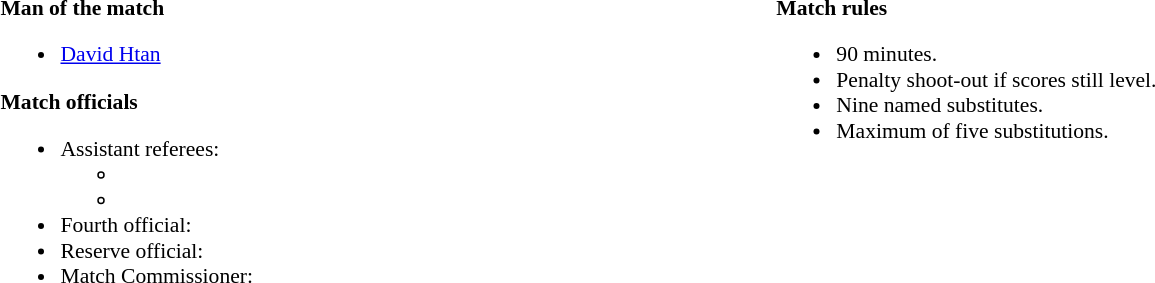<table width=82% style="font-size:90%">
<tr>
<td width=50% valign=top><br><strong>Man of the match</strong><ul><li>   <a href='#'>David Htan</a></li></ul><strong>Match officials</strong><ul><li>Assistant referees:<ul><li></li><li></li></ul></li><li>Fourth official: </li><li>Reserve official:  </li><li>Match Commissioner:  </li></ul></td>
<td width=50% valign=top><br><strong>Match rules</strong><ul><li>90 minutes.</li><li>Penalty shoot-out if scores still level.</li><li>Nine named substitutes.</li><li>Maximum of five substitutions.</li></ul></td>
</tr>
</table>
